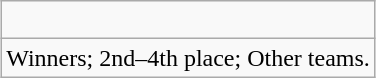<table class="wikitable" style="text-align:center; margin: 1em auto;">
<tr>
<td><br></td>
</tr>
<tr>
<td colspan="2"> Winners;  2nd–4th place;  Other teams.</td>
</tr>
</table>
